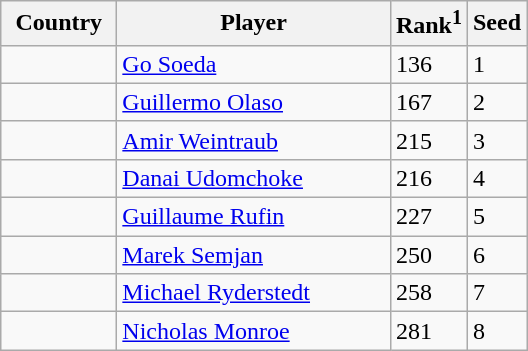<table class="sortable wikitable">
<tr>
<th width="70">Country</th>
<th width="175">Player</th>
<th>Rank<sup>1</sup></th>
<th>Seed</th>
</tr>
<tr>
<td></td>
<td><a href='#'>Go Soeda</a></td>
<td>136</td>
<td>1</td>
</tr>
<tr>
<td></td>
<td><a href='#'>Guillermo Olaso</a></td>
<td>167</td>
<td>2</td>
</tr>
<tr>
<td></td>
<td><a href='#'>Amir Weintraub</a></td>
<td>215</td>
<td>3</td>
</tr>
<tr>
<td></td>
<td><a href='#'>Danai Udomchoke</a></td>
<td>216</td>
<td>4</td>
</tr>
<tr>
<td></td>
<td><a href='#'>Guillaume Rufin</a></td>
<td>227</td>
<td>5</td>
</tr>
<tr>
<td></td>
<td><a href='#'>Marek Semjan</a></td>
<td>250</td>
<td>6</td>
</tr>
<tr>
<td></td>
<td><a href='#'>Michael Ryderstedt</a></td>
<td>258</td>
<td>7</td>
</tr>
<tr>
<td></td>
<td><a href='#'>Nicholas Monroe</a></td>
<td>281</td>
<td>8</td>
</tr>
</table>
